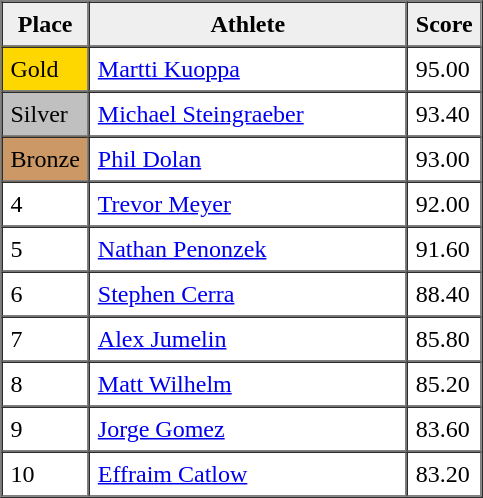<table border=1 cellpadding=5 cellspacing=0>
<tr>
<th style="background:#efefef;" width="20">Place</th>
<th style="background:#efefef;" width="200">Athlete</th>
<th style="background:#efefef;" width="20">Score</th>
</tr>
<tr align=left>
<td style="background:gold;">Gold</td>
<td><a href='#'>Martti Kuoppa</a></td>
<td>95.00</td>
</tr>
<tr align=left>
<td style="background:silver;">Silver</td>
<td><a href='#'>Michael Steingraeber</a></td>
<td>93.40</td>
</tr>
<tr align=left>
<td style="background:#CC9966;">Bronze</td>
<td><a href='#'>Phil Dolan</a></td>
<td>93.00</td>
</tr>
<tr align=left>
<td>4</td>
<td><a href='#'>Trevor Meyer</a></td>
<td>92.00</td>
</tr>
<tr align=left>
<td>5</td>
<td><a href='#'>Nathan Penonzek</a></td>
<td>91.60</td>
</tr>
<tr align=left>
<td>6</td>
<td><a href='#'>Stephen Cerra</a></td>
<td>88.40</td>
</tr>
<tr align=left>
<td>7</td>
<td><a href='#'>Alex Jumelin</a></td>
<td>85.80</td>
</tr>
<tr align=left>
<td>8</td>
<td><a href='#'>Matt Wilhelm</a></td>
<td>85.20</td>
</tr>
<tr align=left>
<td>9</td>
<td><a href='#'>Jorge Gomez</a></td>
<td>83.60</td>
</tr>
<tr align=left>
<td>10</td>
<td><a href='#'>Effraim Catlow</a></td>
<td>83.20</td>
</tr>
</table>
